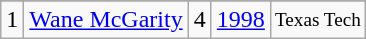<table class="wikitable">
<tr>
</tr>
<tr>
<td>1</td>
<td><a href='#'>Wane McGarity</a></td>
<td>4</td>
<td><a href='#'>1998</a></td>
<td style="font-size:80%;">Texas Tech</td>
</tr>
</table>
